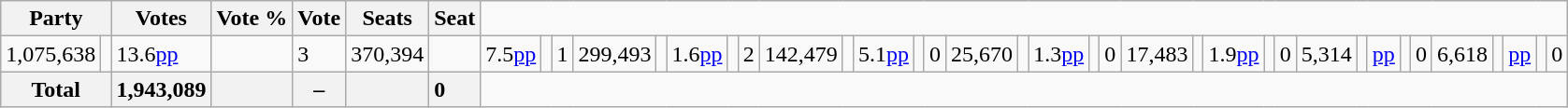<table class="wikitable" style="text-align:right;">
<tr>
<th colspan=2>Party</th>
<th>Votes</th>
<th>Vote %</th>
<th>Vote </th>
<th>Seats</th>
<th>Seat </th>
</tr>
<tr>
<td>1,075,638</td>
<td style="text-align:center;"></td>
<td style="text-align:left;"> 13.6<a href='#'>pp</a></td>
<td style="text-align:center;"></td>
<td style="text-align:left;"> 3<br></td>
<td>370,394</td>
<td style="text-align:center;"></td>
<td style="text-align:left;"> 7.5<a href='#'>pp</a></td>
<td style="text-align:center;"></td>
<td style="text-align:left;"> 1<br></td>
<td>299,493</td>
<td style="text-align:center;"></td>
<td style="text-align:left;"> 1.6<a href='#'>pp</a></td>
<td style="text-align:center;"></td>
<td style="text-align:left;"> 2<br></td>
<td>142,479</td>
<td style="text-align:center;"></td>
<td style="text-align:left;"> 5.1<a href='#'>pp</a></td>
<td style="text-align:center;"></td>
<td style="text-align:left;"> 0<br></td>
<td>25,670</td>
<td style="text-align:center;"></td>
<td style="text-align:left;"> 1.3<a href='#'>pp</a></td>
<td style="text-align:center;"></td>
<td style="text-align:left;"> 0<br></td>
<td>17,483</td>
<td style="text-align:center;"></td>
<td style="text-align:left;"> 1.9<a href='#'>pp</a></td>
<td style="text-align:center;"></td>
<td style="text-align:left;"> 0<br></td>
<td>5,314</td>
<td style="text-align:center;"></td>
<td style="text-align:left;"> <a href='#'>pp</a></td>
<td style="text-align:center;"></td>
<td style="text-align:left;"> 0<br></td>
<td>6,618</td>
<td style="text-align:center;"></td>
<td style="text-align:left;"> <a href='#'>pp</a></td>
<td style="text-align:center;"></td>
<td style="text-align:left;"> 0</td>
</tr>
<tr>
<th colspan="2">Total</th>
<th>1,943,089</th>
<th></th>
<th>–</th>
<th></th>
<th style="text-align:left;"> 0</th>
</tr>
</table>
